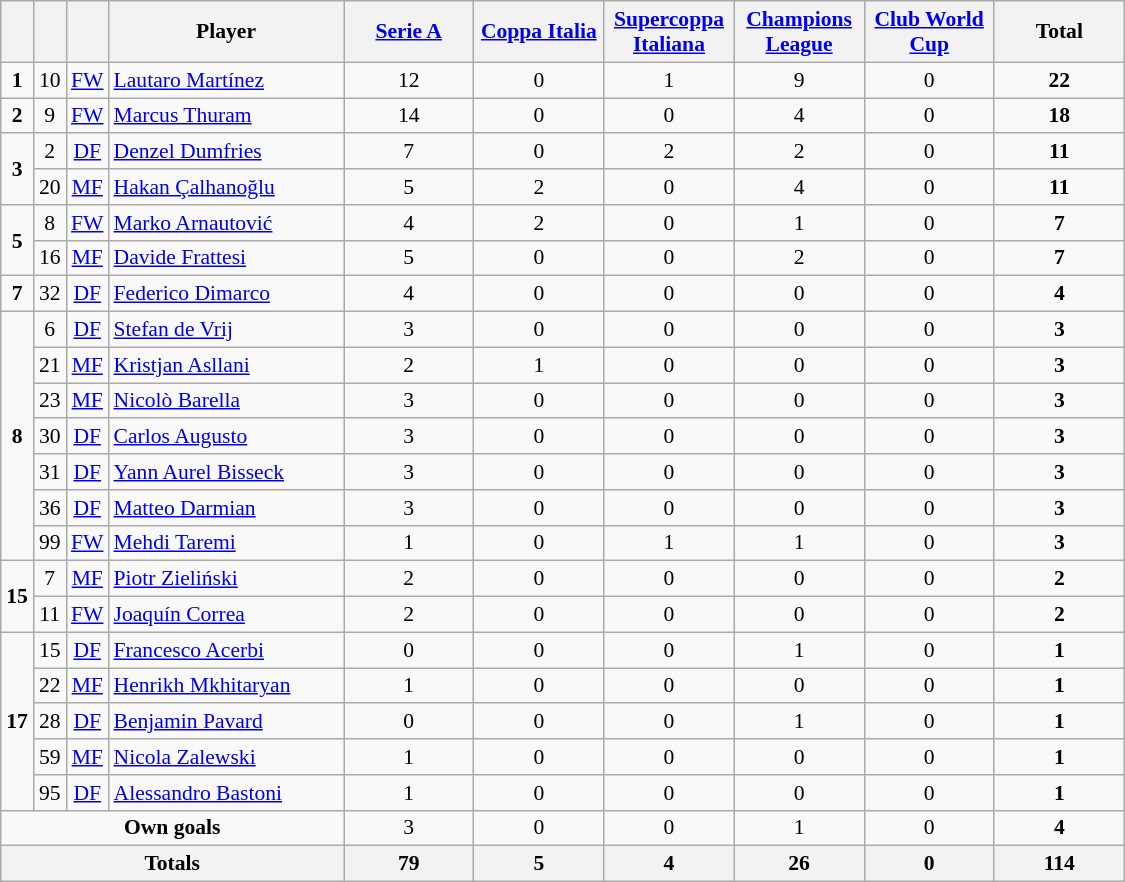<table class="wikitable" style="text-align:center;font-size:90%">
<tr>
<th width=15></th>
<th width=15></th>
<th width=15></th>
<th width=150>Player</th>
<th width=80><a href='#'>Serie A</a></th>
<th width=80><a href='#'>Coppa Italia</a></th>
<th width=80><a href='#'>Supercoppa Italiana</a></th>
<th width=80><a href='#'>Champions League</a></th>
<th width=80><a href='#'>Club World Cup</a></th>
<th width=80>Total</th>
</tr>
<tr>
<td><strong>1</strong></td>
<td>10</td>
<td><a href='#'>FW</a></td>
<td align=left> <a href='#'>Lautaro Martínez</a></td>
<td>12</td>
<td>0</td>
<td>1</td>
<td>9</td>
<td>0</td>
<td><strong>22</strong></td>
</tr>
<tr>
<td><strong>2</strong></td>
<td>9</td>
<td><a href='#'>FW</a></td>
<td align=left> <a href='#'>Marcus Thuram</a></td>
<td>14</td>
<td>0</td>
<td>0</td>
<td>4</td>
<td>0</td>
<td><strong>18</strong></td>
</tr>
<tr>
<td rowspan="2"><strong>3</strong></td>
<td>2</td>
<td><a href='#'>DF</a></td>
<td align=left> <a href='#'>Denzel Dumfries</a></td>
<td>7</td>
<td>0</td>
<td>2</td>
<td>2</td>
<td>0</td>
<td><strong>11</strong></td>
</tr>
<tr>
<td>20</td>
<td><a href='#'>MF</a></td>
<td align=left> <a href='#'>Hakan Çalhanoğlu</a></td>
<td>5</td>
<td>2</td>
<td>0</td>
<td>4</td>
<td>0</td>
<td><strong>11</strong></td>
</tr>
<tr>
<td rowspan="2"><strong>5</strong></td>
<td>8</td>
<td><a href='#'>FW</a></td>
<td align=left> <a href='#'>Marko Arnautović</a></td>
<td>4</td>
<td>2</td>
<td>0</td>
<td>1</td>
<td>0</td>
<td><strong>7</strong></td>
</tr>
<tr>
<td>16</td>
<td><a href='#'>MF</a></td>
<td align=left> <a href='#'>Davide Frattesi</a></td>
<td>5</td>
<td>0</td>
<td>0</td>
<td>2</td>
<td>0</td>
<td><strong>7</strong></td>
</tr>
<tr>
<td><strong>7</strong></td>
<td>32</td>
<td><a href='#'>DF</a></td>
<td align=left> <a href='#'>Federico Dimarco</a></td>
<td>4</td>
<td>0</td>
<td>0</td>
<td>0</td>
<td>0</td>
<td><strong>4</strong></td>
</tr>
<tr>
<td rowspan="7"><strong>8</strong></td>
<td>6</td>
<td><a href='#'>DF</a></td>
<td align=left> <a href='#'>Stefan de Vrij</a></td>
<td>3</td>
<td>0</td>
<td>0</td>
<td>0</td>
<td>0</td>
<td><strong>3</strong></td>
</tr>
<tr>
<td>21</td>
<td><a href='#'>MF</a></td>
<td align=left> <a href='#'>Kristjan Asllani</a></td>
<td>2</td>
<td>1</td>
<td>0</td>
<td>0</td>
<td>0</td>
<td><strong>3</strong></td>
</tr>
<tr>
<td>23</td>
<td><a href='#'>MF</a></td>
<td align=left> <a href='#'>Nicolò Barella</a></td>
<td>3</td>
<td>0</td>
<td>0</td>
<td>0</td>
<td>0</td>
<td><strong>3</strong></td>
</tr>
<tr>
<td>30</td>
<td><a href='#'>DF</a></td>
<td align=left> <a href='#'>Carlos Augusto</a></td>
<td>3</td>
<td>0</td>
<td>0</td>
<td>0</td>
<td>0</td>
<td><strong>3</strong></td>
</tr>
<tr>
<td>31</td>
<td><a href='#'>DF</a></td>
<td align=left> <a href='#'>Yann Aurel Bisseck</a></td>
<td>3</td>
<td>0</td>
<td>0</td>
<td>0</td>
<td>0</td>
<td><strong>3</strong></td>
</tr>
<tr>
<td>36</td>
<td><a href='#'>DF</a></td>
<td align=left> <a href='#'>Matteo Darmian</a></td>
<td>3</td>
<td>0</td>
<td>0</td>
<td>0</td>
<td>0</td>
<td><strong>3</strong></td>
</tr>
<tr>
<td>99</td>
<td><a href='#'>FW</a></td>
<td align=left> <a href='#'>Mehdi Taremi</a></td>
<td>1</td>
<td>0</td>
<td>1</td>
<td>1</td>
<td>0</td>
<td><strong>3</strong></td>
</tr>
<tr>
<td rowspan="2"><strong>15</strong></td>
<td>7</td>
<td><a href='#'>MF</a></td>
<td align=left> <a href='#'>Piotr Zieliński</a></td>
<td>2</td>
<td>0</td>
<td>0</td>
<td>0</td>
<td>0</td>
<td><strong>2</strong></td>
</tr>
<tr>
<td>11</td>
<td><a href='#'>FW</a></td>
<td align=left> <a href='#'>Joaquín Correa</a></td>
<td>2</td>
<td>0</td>
<td>0</td>
<td>0</td>
<td>0</td>
<td><strong>2</strong></td>
</tr>
<tr>
<td rowspan="5"><strong>17</strong></td>
<td>15</td>
<td><a href='#'>DF</a></td>
<td align=left> <a href='#'>Francesco Acerbi</a></td>
<td>0</td>
<td>0</td>
<td>0</td>
<td>1</td>
<td>0</td>
<td><strong>1</strong></td>
</tr>
<tr>
<td>22</td>
<td><a href='#'>MF</a></td>
<td align=left> <a href='#'>Henrikh Mkhitaryan</a></td>
<td>1</td>
<td>0</td>
<td>0</td>
<td>0</td>
<td>0</td>
<td><strong>1</strong></td>
</tr>
<tr>
<td>28</td>
<td><a href='#'>DF</a></td>
<td align=left> <a href='#'>Benjamin Pavard</a></td>
<td>0</td>
<td>0</td>
<td>0</td>
<td>1</td>
<td>0</td>
<td><strong>1</strong></td>
</tr>
<tr>
<td>59</td>
<td><a href='#'>MF</a></td>
<td align=left> <a href='#'>Nicola Zalewski</a></td>
<td>1</td>
<td>0</td>
<td>0</td>
<td>0</td>
<td>0</td>
<td><strong>1</strong></td>
</tr>
<tr>
<td>95</td>
<td><a href='#'>DF</a></td>
<td align=left> <a href='#'>Alessandro Bastoni</a></td>
<td>1</td>
<td>0</td>
<td>0</td>
<td>0</td>
<td>0</td>
<td><strong>1</strong></td>
</tr>
<tr>
<td colspan=4><strong>Own goals</strong></td>
<td>3</td>
<td>0</td>
<td>0</td>
<td>1</td>
<td>0</td>
<td><strong>4</strong></td>
</tr>
<tr>
<th colspan=4>Totals</th>
<th>79</th>
<th>5</th>
<th>4</th>
<th>26</th>
<th>0</th>
<th>114</th>
</tr>
</table>
